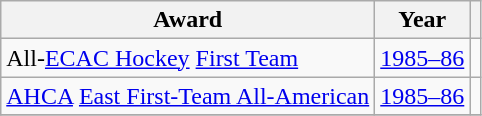<table class="wikitable">
<tr>
<th>Award</th>
<th>Year</th>
<th></th>
</tr>
<tr>
<td>All-<a href='#'>ECAC Hockey</a> <a href='#'>First Team</a></td>
<td><a href='#'>1985–86</a></td>
<td></td>
</tr>
<tr>
<td><a href='#'>AHCA</a> <a href='#'>East First-Team All-American</a></td>
<td><a href='#'>1985–86</a></td>
<td></td>
</tr>
<tr>
</tr>
</table>
